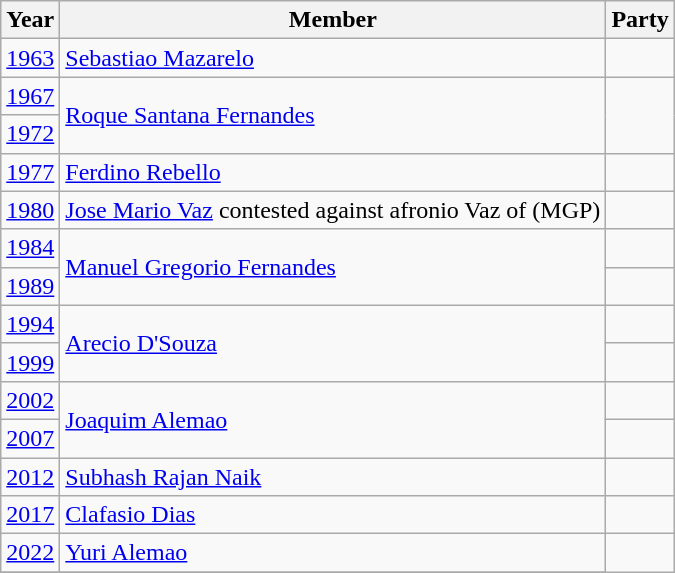<table class="wikitable sortable">
<tr>
<th>Year</th>
<th>Member</th>
<th colspan="2">Party</th>
</tr>
<tr>
<td><a href='#'>1963</a></td>
<td><a href='#'>Sebastiao Mazarelo</a></td>
<td></td>
</tr>
<tr>
<td><a href='#'>1967</a></td>
<td rowspan=2><a href='#'>Roque Santana Fernandes</a></td>
</tr>
<tr>
<td><a href='#'>1972</a></td>
</tr>
<tr>
<td><a href='#'>1977</a></td>
<td><a href='#'>Ferdino Rebello</a></td>
<td></td>
</tr>
<tr>
<td><a href='#'>1980</a></td>
<td><a href='#'>Jose Mario Vaz</a> contested against afronio Vaz of (MGP)</td>
<td></td>
</tr>
<tr>
<td><a href='#'>1984</a></td>
<td rowspan=2><a href='#'>Manuel Gregorio Fernandes</a></td>
<td></td>
</tr>
<tr>
<td><a href='#'>1989</a></td>
</tr>
<tr>
<td><a href='#'>1994</a></td>
<td rowspan=2><a href='#'>Arecio D'Souza</a></td>
<td></td>
</tr>
<tr>
<td><a href='#'>1999</a></td>
</tr>
<tr>
<td><a href='#'>2002</a></td>
<td rowspan=2><a href='#'>Joaquim Alemao</a></td>
<td></td>
</tr>
<tr>
<td><a href='#'>2007</a></td>
</tr>
<tr>
<td><a href='#'>2012</a></td>
<td><a href='#'>Subhash Rajan Naik</a></td>
<td></td>
</tr>
<tr>
<td><a href='#'>2017</a></td>
<td><a href='#'>Clafasio Dias</a></td>
<td></td>
</tr>
<tr>
<td><a href='#'>2022</a></td>
<td><a href='#'>Yuri Alemao</a></td>
</tr>
<tr>
</tr>
</table>
